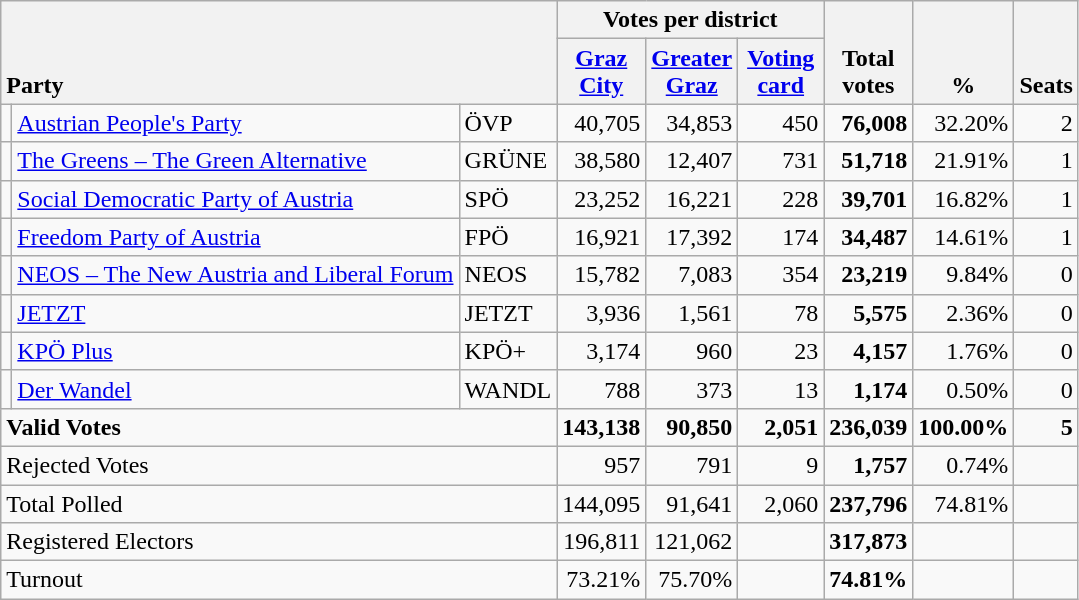<table class="wikitable" border="1" style="text-align:right;">
<tr>
<th style="text-align:left;" valign=bottom rowspan=2 colspan=3>Party</th>
<th colspan=3>Votes per district</th>
<th align=center valign=bottom rowspan=2 width="50">Total<br>votes</th>
<th align=center valign=bottom rowspan=2 width="50">%</th>
<th align=center valign=bottom rowspan=2>Seats</th>
</tr>
<tr>
<th align=center valign=bottom width="50"><a href='#'>Graz<br>City</a></th>
<th align=center valign=bottom width="50"><a href='#'>Greater<br>Graz</a></th>
<th align=center valign=bottom width="50"><a href='#'>Voting<br>card</a></th>
</tr>
<tr>
<td></td>
<td align=left><a href='#'>Austrian People's Party</a></td>
<td align=left>ÖVP</td>
<td>40,705</td>
<td>34,853</td>
<td>450</td>
<td><strong>76,008</strong></td>
<td>32.20%</td>
<td>2</td>
</tr>
<tr>
<td></td>
<td align=left><a href='#'>The Greens – The Green Alternative</a></td>
<td align=left>GRÜNE</td>
<td>38,580</td>
<td>12,407</td>
<td>731</td>
<td><strong>51,718</strong></td>
<td>21.91%</td>
<td>1</td>
</tr>
<tr>
<td></td>
<td align=left><a href='#'>Social Democratic Party of Austria</a></td>
<td align=left>SPÖ</td>
<td>23,252</td>
<td>16,221</td>
<td>228</td>
<td><strong>39,701</strong></td>
<td>16.82%</td>
<td>1</td>
</tr>
<tr>
<td></td>
<td align=left><a href='#'>Freedom Party of Austria</a></td>
<td align=left>FPÖ</td>
<td>16,921</td>
<td>17,392</td>
<td>174</td>
<td><strong>34,487</strong></td>
<td>14.61%</td>
<td>1</td>
</tr>
<tr>
<td></td>
<td align=left style="white-space: nowrap;"><a href='#'>NEOS – The New Austria and Liberal Forum</a></td>
<td align=left>NEOS</td>
<td>15,782</td>
<td>7,083</td>
<td>354</td>
<td><strong>23,219</strong></td>
<td>9.84%</td>
<td>0</td>
</tr>
<tr>
<td></td>
<td align=left><a href='#'>JETZT</a></td>
<td align=left>JETZT</td>
<td>3,936</td>
<td>1,561</td>
<td>78</td>
<td><strong>5,575</strong></td>
<td>2.36%</td>
<td>0</td>
</tr>
<tr>
<td></td>
<td align=left><a href='#'>KPÖ Plus</a></td>
<td align=left>KPÖ+</td>
<td>3,174</td>
<td>960</td>
<td>23</td>
<td><strong>4,157</strong></td>
<td>1.76%</td>
<td>0</td>
</tr>
<tr>
<td></td>
<td align=left><a href='#'>Der Wandel</a></td>
<td align=left>WANDL</td>
<td>788</td>
<td>373</td>
<td>13</td>
<td><strong>1,174</strong></td>
<td>0.50%</td>
<td>0</td>
</tr>
<tr style="font-weight:bold">
<td align=left colspan=3>Valid Votes</td>
<td>143,138</td>
<td>90,850</td>
<td>2,051</td>
<td>236,039</td>
<td>100.00%</td>
<td>5</td>
</tr>
<tr>
<td align=left colspan=3>Rejected Votes</td>
<td>957</td>
<td>791</td>
<td>9</td>
<td><strong>1,757</strong></td>
<td>0.74%</td>
<td></td>
</tr>
<tr>
<td align=left colspan=3>Total Polled</td>
<td>144,095</td>
<td>91,641</td>
<td>2,060</td>
<td><strong>237,796</strong></td>
<td>74.81%</td>
<td></td>
</tr>
<tr>
<td align=left colspan=3>Registered Electors</td>
<td>196,811</td>
<td>121,062</td>
<td></td>
<td><strong>317,873</strong></td>
<td></td>
<td></td>
</tr>
<tr>
<td align=left colspan=3>Turnout</td>
<td>73.21%</td>
<td>75.70%</td>
<td></td>
<td><strong>74.81%</strong></td>
<td></td>
<td></td>
</tr>
</table>
